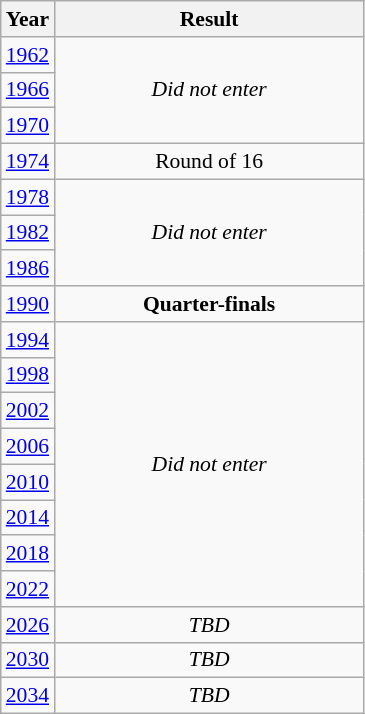<table class="wikitable" style="text-align: center; font-size:90%">
<tr>
<th>Year</th>
<th style="width:200px">Result</th>
</tr>
<tr>
<td> <a href='#'>1962</a></td>
<td rowspan="3"><em>Did not enter</em></td>
</tr>
<tr>
<td> <a href='#'>1966</a></td>
</tr>
<tr>
<td> <a href='#'>1970</a></td>
</tr>
<tr>
<td> <a href='#'>1974</a></td>
<td>Round of 16</td>
</tr>
<tr>
<td> <a href='#'>1978</a></td>
<td rowspan="3"><em>Did not enter</em></td>
</tr>
<tr>
<td> <a href='#'>1982</a></td>
</tr>
<tr>
<td> <a href='#'>1986</a></td>
</tr>
<tr>
<td> <a href='#'>1990</a></td>
<td><strong>Quarter-finals</strong></td>
</tr>
<tr>
<td> <a href='#'>1994</a></td>
<td rowspan="8"><em>Did not enter</em></td>
</tr>
<tr>
<td> <a href='#'>1998</a></td>
</tr>
<tr>
<td> <a href='#'>2002</a></td>
</tr>
<tr>
<td> <a href='#'>2006</a></td>
</tr>
<tr>
<td> <a href='#'>2010</a></td>
</tr>
<tr>
<td> <a href='#'>2014</a></td>
</tr>
<tr>
<td> <a href='#'>2018</a></td>
</tr>
<tr>
<td> <a href='#'>2022</a></td>
</tr>
<tr>
<td> <a href='#'>2026</a></td>
<td><em>TBD</em></td>
</tr>
<tr>
<td> <a href='#'>2030</a></td>
<td><em>TBD</em></td>
</tr>
<tr>
<td> <a href='#'>2034</a></td>
<td><em>TBD</em></td>
</tr>
</table>
